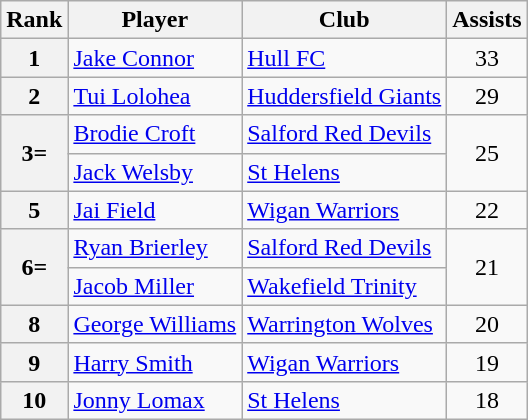<table class="wikitable" style="text-align:center">
<tr>
<th>Rank</th>
<th>Player</th>
<th>Club</th>
<th>Assists</th>
</tr>
<tr>
<th>1</th>
<td align="left"> <a href='#'>Jake Connor</a></td>
<td align="left"> <a href='#'>Hull FC</a></td>
<td>33</td>
</tr>
<tr>
<th>2</th>
<td align="left"> <a href='#'>Tui Lolohea</a></td>
<td align="left"> <a href='#'>Huddersfield Giants</a></td>
<td>29</td>
</tr>
<tr>
<th Rowspan=2>3=</th>
<td align="left"> <a href='#'>Brodie Croft</a></td>
<td align="left"> <a href='#'>Salford Red Devils</a></td>
<td Rowspan=2>25</td>
</tr>
<tr>
<td align="left"> <a href='#'>Jack Welsby</a></td>
<td align="left"> <a href='#'>St Helens</a></td>
</tr>
<tr>
<th>5</th>
<td align="left"> <a href='#'>Jai Field</a></td>
<td align="left"> <a href='#'>Wigan Warriors</a></td>
<td>22</td>
</tr>
<tr>
<th Rowspan=2>6=</th>
<td align="left"> <a href='#'>Ryan Brierley</a></td>
<td align="left"> <a href='#'>Salford Red Devils</a></td>
<td rowspan=2>21</td>
</tr>
<tr>
<td align="left"> <a href='#'>Jacob Miller</a></td>
<td align="left"> <a href='#'>Wakefield Trinity</a></td>
</tr>
<tr>
<th>8</th>
<td align="left"> <a href='#'>George Williams</a></td>
<td align="left"> <a href='#'>Warrington Wolves</a></td>
<td>20</td>
</tr>
<tr>
<th>9</th>
<td align="left"> <a href='#'>Harry Smith</a></td>
<td align="left"> <a href='#'>Wigan Warriors</a></td>
<td>19</td>
</tr>
<tr>
<th>10</th>
<td align="left"> <a href='#'>Jonny Lomax</a></td>
<td align="left"> <a href='#'>St Helens</a></td>
<td>18</td>
</tr>
</table>
